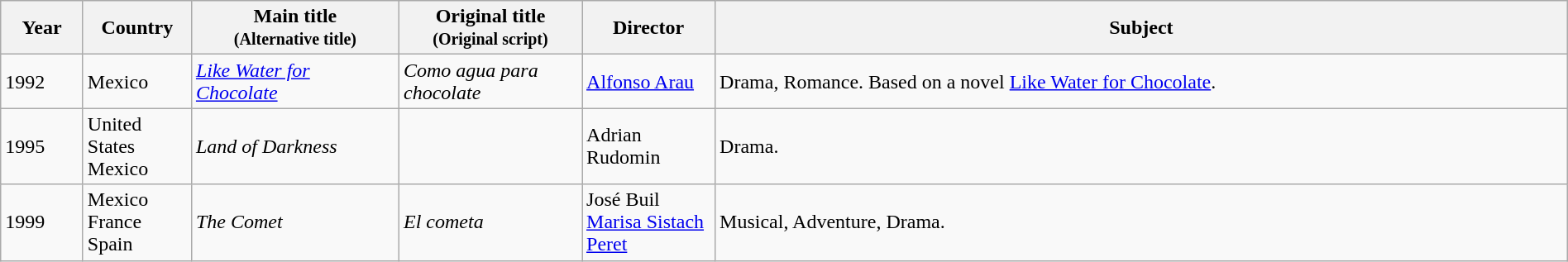<table class="wikitable sortable" style="width:100%;">
<tr>
<th>Year</th>
<th width= 80>Country</th>
<th class="unsortable" style="width:160px;">Main title<br><small>(Alternative title)</small></th>
<th class="unsortable" style="width:140px;">Original title<br><small>(Original script)</small></th>
<th width=100>Director</th>
<th class="unsortable">Subject</th>
</tr>
<tr>
<td>1992</td>
<td>Mexico</td>
<td><em><a href='#'>Like Water for Chocolate</a></em></td>
<td><em>Como agua para chocolate</em></td>
<td><a href='#'>Alfonso Arau</a></td>
<td>Drama, Romance. Based on a novel <a href='#'>Like Water for Chocolate</a>.</td>
</tr>
<tr>
<td>1995</td>
<td>United States<br>Mexico</td>
<td><em>Land of Darkness</em></td>
<td></td>
<td>Adrian Rudomin</td>
<td>Drama.</td>
</tr>
<tr>
<td>1999</td>
<td>Mexico<br>France<br>Spain</td>
<td><em>The Comet</em></td>
<td><em>El cometa</em></td>
<td>José Buil<br><a href='#'>Marisa Sistach Peret</a></td>
<td>Musical, Adventure, Drama.</td>
</tr>
</table>
